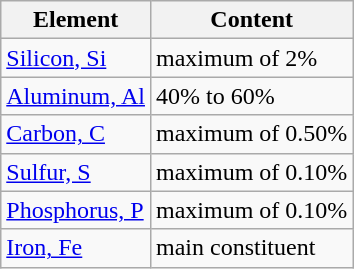<table class="wikitable">
<tr>
<th>Element</th>
<th>Content</th>
</tr>
<tr>
<td><a href='#'>Silicon, Si</a></td>
<td>maximum of 2%</td>
</tr>
<tr>
<td><a href='#'>Aluminum, Al</a></td>
<td>40% to 60%</td>
</tr>
<tr>
<td><a href='#'>Carbon, C</a></td>
<td>maximum of 0.50%</td>
</tr>
<tr>
<td><a href='#'>Sulfur, S</a></td>
<td>maximum of 0.10%</td>
</tr>
<tr>
<td><a href='#'>Phosphorus, P</a></td>
<td>maximum of 0.10%</td>
</tr>
<tr>
<td><a href='#'>Iron, Fe</a></td>
<td>main constituent</td>
</tr>
</table>
